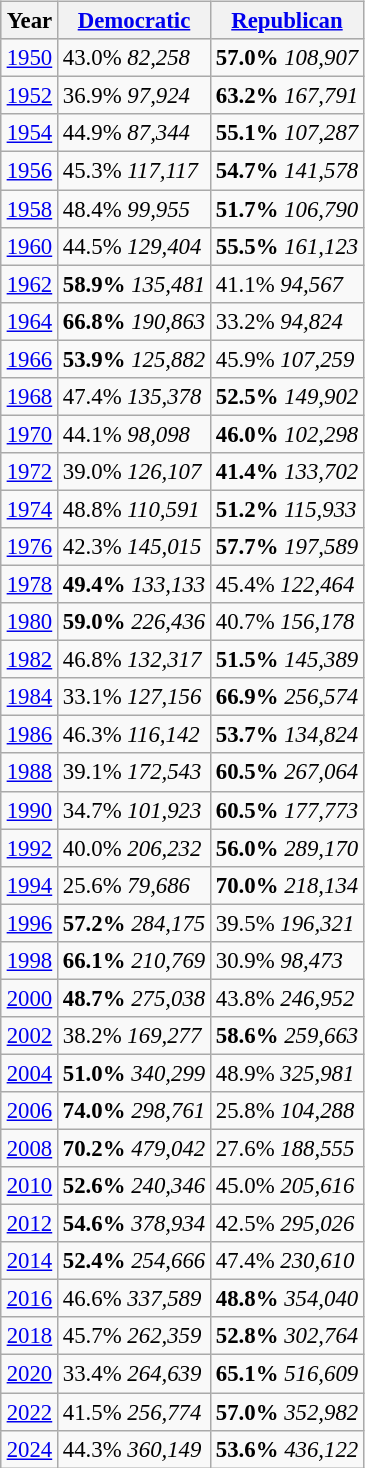<table class="wikitable"  style="float:right; margin:1em; font-size:95%;">
<tr style="background:lightgrey;">
<th>Year</th>
<th><a href='#'>Democratic</a></th>
<th><a href='#'>Republican</a></th>
</tr>
<tr>
<td><a href='#'>1950</a></td>
<td>43.0% <em>82,258</em></td>
<td><strong>57.0%</strong> <em>108,907</em></td>
</tr>
<tr>
<td><a href='#'>1952</a></td>
<td>36.9% <em>97,924</em></td>
<td><strong>63.2%</strong> <em>167,791</em></td>
</tr>
<tr>
<td><a href='#'>1954</a></td>
<td>44.9% <em>87,344</em></td>
<td><strong>55.1%</strong> <em>107,287</em></td>
</tr>
<tr>
<td><a href='#'>1956</a></td>
<td>45.3% <em>117,117</em></td>
<td><strong>54.7%</strong> <em>141,578</em></td>
</tr>
<tr>
<td><a href='#'>1958</a></td>
<td>48.4% <em>99,955</em></td>
<td><strong>51.7%</strong> <em>106,790</em></td>
</tr>
<tr>
<td><a href='#'>1960</a></td>
<td>44.5% <em>129,404</em></td>
<td><strong>55.5%</strong> <em>161,123</em></td>
</tr>
<tr>
<td><a href='#'>1962</a></td>
<td><strong>58.9%</strong> <em>135,481</em></td>
<td>41.1% <em>94,567</em></td>
</tr>
<tr>
<td><a href='#'>1964</a></td>
<td><strong>66.8%</strong> <em>190,863</em></td>
<td>33.2% <em>94,824</em></td>
</tr>
<tr>
<td><a href='#'>1966</a></td>
<td><strong>53.9%</strong> <em>125,882</em></td>
<td>45.9% <em>107,259</em></td>
</tr>
<tr>
<td><a href='#'>1968</a></td>
<td>47.4% <em>135,378</em></td>
<td><strong>52.5%</strong> <em>149,902</em></td>
</tr>
<tr>
<td><a href='#'>1970</a></td>
<td>44.1% <em>98,098</em></td>
<td><strong>46.0%</strong> <em>102,298</em></td>
</tr>
<tr>
<td><a href='#'>1972</a></td>
<td>39.0% <em>126,107</em></td>
<td><strong>41.4%</strong> <em>133,702</em></td>
</tr>
<tr>
<td><a href='#'>1974</a></td>
<td>48.8% <em>110,591</em></td>
<td><strong>51.2%</strong> <em>115,933</em></td>
</tr>
<tr>
<td><a href='#'>1976</a></td>
<td>42.3% <em>145,015</em></td>
<td><strong>57.7%</strong> <em>197,589</em></td>
</tr>
<tr>
<td><a href='#'>1978</a></td>
<td><strong>49.4%</strong> <em>133,133</em></td>
<td>45.4% <em>122,464</em></td>
</tr>
<tr>
<td><a href='#'>1980</a></td>
<td><strong>59.0%</strong> <em>226,436</em></td>
<td>40.7% <em>156,178</em></td>
</tr>
<tr>
<td><a href='#'>1982</a></td>
<td>46.8% <em>132,317</em></td>
<td><strong>51.5%</strong> <em>145,389</em></td>
</tr>
<tr>
<td><a href='#'>1984</a></td>
<td>33.1% <em>127,156</em></td>
<td><strong>66.9%</strong> <em>256,574</em></td>
</tr>
<tr>
<td><a href='#'>1986</a></td>
<td>46.3% <em>116,142</em></td>
<td><strong>53.7%</strong> <em>134,824</em></td>
</tr>
<tr>
<td><a href='#'>1988</a></td>
<td>39.1% <em>172,543</em></td>
<td><strong>60.5%</strong> <em>267,064</em></td>
</tr>
<tr>
<td><a href='#'>1990</a></td>
<td>34.7% <em>101,923</em></td>
<td><strong>60.5%</strong> <em>177,773</em></td>
</tr>
<tr>
<td><a href='#'>1992</a></td>
<td>40.0% <em>206,232</em></td>
<td><strong>56.0%</strong> <em>289,170</em></td>
</tr>
<tr>
<td><a href='#'>1994</a></td>
<td>25.6% <em>79,686</em></td>
<td><strong>70.0%</strong> <em>218,134</em></td>
</tr>
<tr>
<td><a href='#'>1996</a></td>
<td><strong>57.2%</strong> <em>284,175</em></td>
<td>39.5% <em>196,321</em></td>
</tr>
<tr>
<td><a href='#'>1998</a></td>
<td><strong>66.1%</strong> <em>210,769</em></td>
<td>30.9% <em>98,473</em></td>
</tr>
<tr>
<td><a href='#'>2000</a></td>
<td><strong>48.7%</strong> <em>275,038</em></td>
<td>43.8% <em>246,952</em></td>
</tr>
<tr>
<td><a href='#'>2002</a></td>
<td>38.2% <em>169,277</em></td>
<td><strong>58.6%</strong> <em>259,663</em></td>
</tr>
<tr>
<td><a href='#'>2004</a></td>
<td><strong>51.0%</strong> <em>340,299</em></td>
<td>48.9% <em>325,981</em></td>
</tr>
<tr>
<td><a href='#'>2006</a></td>
<td><strong>74.0%</strong> <em>298,761</em></td>
<td>25.8% <em>104,288</em></td>
</tr>
<tr>
<td><a href='#'>2008</a></td>
<td><strong>70.2%</strong> <em>479,042</em></td>
<td>27.6% <em>188,555</em></td>
</tr>
<tr>
<td><a href='#'>2010</a></td>
<td><strong>52.6%</strong> <em>240,346</em></td>
<td>45.0% <em>205,616</em></td>
</tr>
<tr>
<td><a href='#'>2012</a></td>
<td><strong>54.6%</strong> <em>378,934</em></td>
<td>42.5% <em>295,026</em></td>
</tr>
<tr>
<td><a href='#'>2014</a></td>
<td><strong>52.4%</strong> <em>254,666</em></td>
<td>47.4% <em>230,610</em></td>
</tr>
<tr>
<td><a href='#'>2016</a></td>
<td>46.6% <em>337,589</em></td>
<td><strong>48.8%</strong> <em>354,040</em></td>
</tr>
<tr>
<td><a href='#'>2018</a></td>
<td>45.7% <em>262,359</em></td>
<td><strong>52.8%</strong> <em>302,764</em></td>
</tr>
<tr>
<td><a href='#'>2020</a></td>
<td>33.4% <em>264,639</em></td>
<td><strong>65.1%</strong> <em>516,609</em></td>
</tr>
<tr>
<td><a href='#'>2022</a></td>
<td>41.5% <em>256,774</em></td>
<td><strong>57.0%</strong> <em>352,982</em></td>
</tr>
<tr>
<td><a href='#'>2024</a></td>
<td>44.3% <em>360,149</em></td>
<td><strong>53.6%</strong> <em>436,122</em></td>
</tr>
</table>
